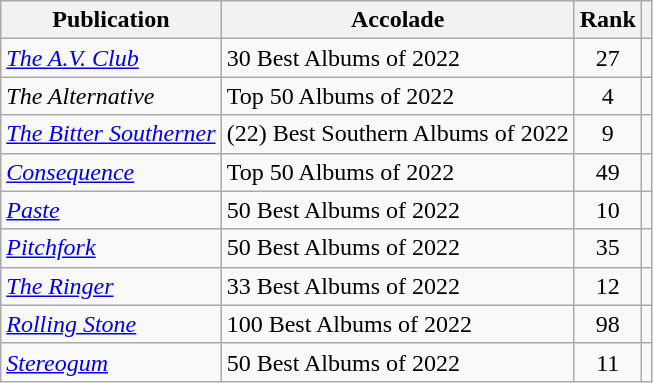<table class="sortable wikitable">
<tr>
<th>Publication</th>
<th>Accolade</th>
<th>Rank</th>
<th class="unsortable"></th>
</tr>
<tr>
<td><em><a href='#'>The A.V. Club</a></em></td>
<td>30 Best Albums of 2022</td>
<td style="text-align: center;">27</td>
<td style="text-align: center;"></td>
</tr>
<tr>
<td><em>The Alternative</em></td>
<td>Top 50 Albums of 2022</td>
<td style="text-align: center;">4</td>
<td style="text-align: center;"></td>
</tr>
<tr>
<td><em><a href='#'>The Bitter Southerner</a></em></td>
<td>(22) Best Southern Albums of 2022</td>
<td style="text-align: center;">9</td>
<td style="text-align: center;"></td>
</tr>
<tr>
<td><em><a href='#'>Consequence</a></em></td>
<td>Top 50 Albums of 2022</td>
<td style="text-align: center;">49</td>
<td style="text-align: center;"></td>
</tr>
<tr>
<td><em><a href='#'>Paste</a></em></td>
<td>50 Best Albums of 2022</td>
<td style="text-align: center;">10</td>
<td style="text-align: center;"></td>
</tr>
<tr>
<td><em><a href='#'>Pitchfork</a></em></td>
<td>50 Best Albums of 2022</td>
<td style="text-align: center;">35</td>
<td style="text-align: center;"></td>
</tr>
<tr>
<td><em><a href='#'>The Ringer</a></em></td>
<td>33 Best Albums of 2022</td>
<td style="text-align: center;">12</td>
<td style="text-align: center;"></td>
</tr>
<tr>
<td><em><a href='#'>Rolling Stone</a></em></td>
<td>100 Best Albums of 2022</td>
<td style="text-align: center;">98</td>
<td style="text-align: center;"></td>
</tr>
<tr>
<td><em><a href='#'>Stereogum</a></em></td>
<td>50 Best Albums of 2022</td>
<td style="text-align: center;">11</td>
<td style="text-align: center;"></td>
</tr>
</table>
